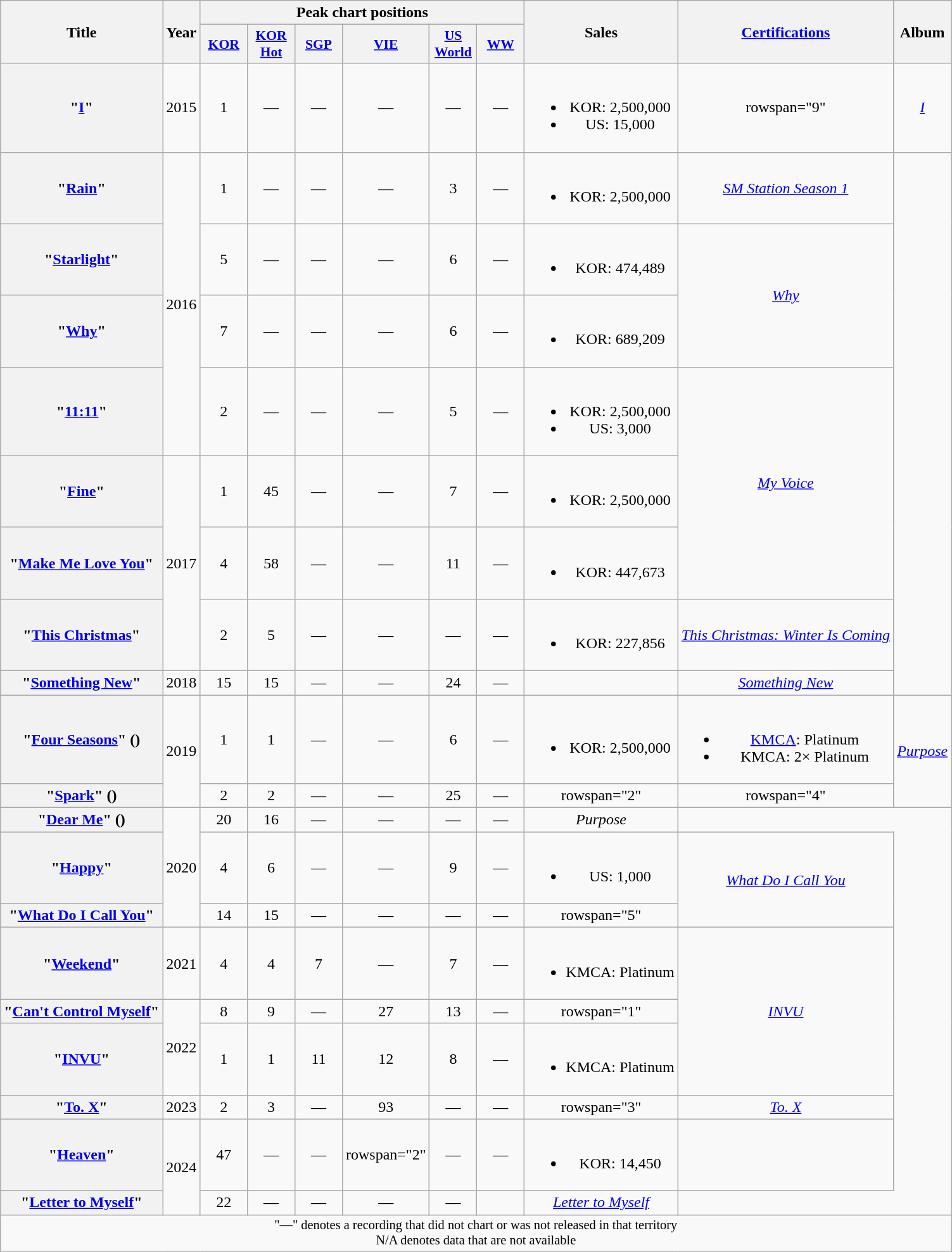<table class="wikitable plainrowheaders" style="text-align:center">
<tr>
<th scope="col" rowspan="2">Title</th>
<th scope="col" rowspan="2">Year</th>
<th scope="col" colspan="6">Peak chart positions</th>
<th scope="col" rowspan="2">Sales</th>
<th scope="col" rowspan="2"><a href='#'>Certifications</a></th>
<th scope="col" rowspan="2">Album</th>
</tr>
<tr>
<th scope="col" style="font-size:90%; width:3em"><a href='#'>KOR</a><br></th>
<th scope="col" style="font-size:90%; width:3em"><a href='#'>KOR<br>Hot</a><br></th>
<th scope="col" style="font-size:90%; width:3em"><a href='#'>SGP</a><br></th>
<th scope="col" style="font-size:90%; width:3em"><a href='#'>VIE</a><br></th>
<th scope="col" style="font-size:90%; width:3em"><a href='#'>US<br>World</a><br></th>
<th scope="col" style="font-size:90%; width:3em"><a href='#'>WW</a></th>
</tr>
<tr>
<th scope="row">"<a href='#'>I</a>"<br></th>
<td>2015</td>
<td>1</td>
<td>—</td>
<td>—</td>
<td>—</td>
<td>—</td>
<td>—</td>
<td><br><ul><li>KOR: 2,500,000</li><li>US: 15,000</li></ul></td>
<td>rowspan="9" </td>
<td><em><a href='#'>I</a></em></td>
</tr>
<tr>
<th scope="row">"<a href='#'>Rain</a>"</th>
<td rowspan="4">2016</td>
<td>1</td>
<td>—</td>
<td>—</td>
<td>—</td>
<td>3</td>
<td>—</td>
<td><br><ul><li>KOR: 2,500,000</li></ul></td>
<td><em><a href='#'>SM Station Season 1</a></em></td>
</tr>
<tr>
<th scope="row">"<a href='#'>Starlight</a>"<br></th>
<td>5</td>
<td>—</td>
<td>—</td>
<td>—</td>
<td>6</td>
<td>—</td>
<td><br><ul><li>KOR: 474,489</li></ul></td>
<td rowspan="2"><em><a href='#'>Why</a></em></td>
</tr>
<tr>
<th scope="row">"<a href='#'>Why</a>"</th>
<td>7</td>
<td>—</td>
<td>—</td>
<td>—</td>
<td>6</td>
<td>—</td>
<td><br><ul><li>KOR: 689,209</li></ul></td>
</tr>
<tr>
<th scope="row">"<a href='#'>11:11</a>"</th>
<td>2</td>
<td>—</td>
<td>—</td>
<td>—</td>
<td>5</td>
<td>—</td>
<td><br><ul><li>KOR: 2,500,000</li><li>US: 3,000</li></ul></td>
<td rowspan="3"><em><a href='#'>My Voice</a></em></td>
</tr>
<tr>
<th scope="row">"<a href='#'>Fine</a>"</th>
<td rowspan="3">2017</td>
<td>1</td>
<td>45</td>
<td>—</td>
<td>—</td>
<td>7</td>
<td>—</td>
<td><br><ul><li>KOR: 2,500,000</li></ul></td>
</tr>
<tr>
<th scope="row">"<a href='#'>Make Me Love You</a>"</th>
<td>4</td>
<td>58</td>
<td>—</td>
<td>—</td>
<td>11</td>
<td>—</td>
<td><br><ul><li>KOR: 447,673</li></ul></td>
</tr>
<tr>
<th scope="row">"<a href='#'>This Christmas</a>"</th>
<td>2</td>
<td>5</td>
<td>—</td>
<td>—</td>
<td>—</td>
<td>—</td>
<td><br><ul><li>KOR: 227,856</li></ul></td>
<td><em><a href='#'>This Christmas: Winter Is Coming</a></em></td>
</tr>
<tr>
<th scope="row">"<a href='#'>Something New</a>"</th>
<td>2018</td>
<td>15</td>
<td>15</td>
<td>—</td>
<td>—</td>
<td>24</td>
<td>—</td>
<td></td>
<td><em><a href='#'>Something New</a></em></td>
</tr>
<tr>
<th scope="row">"<a href='#'>Four Seasons</a>" ()</th>
<td rowspan="2">2019</td>
<td>1</td>
<td>1</td>
<td>—</td>
<td>—</td>
<td>6</td>
<td>—</td>
<td><br><ul><li>KOR: 2,500,000</li></ul></td>
<td><br><ul><li><a href='#'>KMCA</a>: Platinum </li><li>KMCA: 2× Platinum </li></ul></td>
<td rowspan="2"><em><a href='#'>Purpose</a></em></td>
</tr>
<tr>
<th scope="row">"<a href='#'>Spark</a>" ()</th>
<td>2</td>
<td>2</td>
<td>—</td>
<td>—</td>
<td>25</td>
<td>—</td>
<td>rowspan="2" </td>
<td>rowspan="4" </td>
</tr>
<tr>
<th scope="row">"<a href='#'>Dear Me</a>" ()</th>
<td rowspan="3">2020</td>
<td>20</td>
<td>16</td>
<td>—</td>
<td>—</td>
<td>—</td>
<td>—</td>
<td><em>Purpose</em> </td>
</tr>
<tr>
<th scope="row">"<a href='#'>Happy</a>"</th>
<td>4</td>
<td>6</td>
<td>—</td>
<td>—</td>
<td>9</td>
<td>—</td>
<td><br><ul><li>US: 1,000</li></ul></td>
<td rowspan="2"><em><a href='#'>What Do I Call You</a></em></td>
</tr>
<tr>
<th scope="row">"<a href='#'>What Do I Call You</a>"</th>
<td>14</td>
<td>15</td>
<td>—</td>
<td>—</td>
<td>—</td>
<td>—</td>
<td>rowspan="5" </td>
</tr>
<tr>
<th scope="row">"<a href='#'>Weekend</a>"</th>
<td>2021</td>
<td>4</td>
<td>4</td>
<td>7</td>
<td>—</td>
<td>7</td>
<td>—</td>
<td><br><ul><li>KMCA: Platinum </li></ul></td>
<td rowspan="3"><em><a href='#'>INVU</a></em></td>
</tr>
<tr>
<th scope="row">"<a href='#'>Can't Control Myself</a>"</th>
<td rowspan="2">2022</td>
<td>8</td>
<td>9</td>
<td>—</td>
<td>27</td>
<td>13</td>
<td>—</td>
<td>rowspan="1" </td>
</tr>
<tr>
<th scope="row">"<a href='#'>INVU</a>"</th>
<td>1</td>
<td>1</td>
<td>11</td>
<td>12</td>
<td>8</td>
<td>—</td>
<td><br><ul><li>KMCA: Platinum </li></ul></td>
</tr>
<tr>
<th scope="row">"<a href='#'>To. X</a>"</th>
<td>2023</td>
<td>2</td>
<td>3</td>
<td>—</td>
<td>93</td>
<td>—</td>
<td>—</td>
<td>rowspan="3" </td>
<td><em><a href='#'>To. X</a></em></td>
</tr>
<tr>
<th scope="row">"<a href='#'>Heaven</a>"</th>
<td rowspan="2">2024</td>
<td>47</td>
<td>—</td>
<td>—</td>
<td>rowspan="2" </td>
<td>—</td>
<td>—</td>
<td><br><ul><li>KOR: 14,450 </li></ul></td>
<td></td>
</tr>
<tr>
<th scope="row">"<a href='#'>Letter to Myself</a>"</th>
<td>22</td>
<td>—</td>
<td>—</td>
<td>—</td>
<td>—</td>
<td></td>
<td><em><a href='#'>Letter to Myself</a></em></td>
</tr>
<tr>
<td colspan="11" style="font-size:85%">"—" denotes a recording that did not chart or was not released in that territory<br>N/A denotes data that are not available</td>
</tr>
</table>
